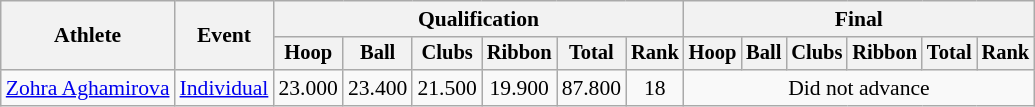<table class=wikitable style="font-size:90%">
<tr>
<th rowspan=2>Athlete</th>
<th rowspan=2>Event</th>
<th colspan=6>Qualification</th>
<th colspan=6>Final</th>
</tr>
<tr style="font-size:95%">
<th>Hoop</th>
<th>Ball</th>
<th>Clubs</th>
<th>Ribbon</th>
<th>Total</th>
<th>Rank</th>
<th>Hoop</th>
<th>Ball</th>
<th>Clubs</th>
<th>Ribbon</th>
<th>Total</th>
<th>Rank</th>
</tr>
<tr align=center>
<td align=left><a href='#'>Zohra Aghamirova</a></td>
<td align=left><a href='#'>Individual</a></td>
<td>23.000</td>
<td>23.400</td>
<td>21.500</td>
<td>19.900</td>
<td>87.800</td>
<td>18</td>
<td colspan=6>Did not advance</td>
</tr>
</table>
